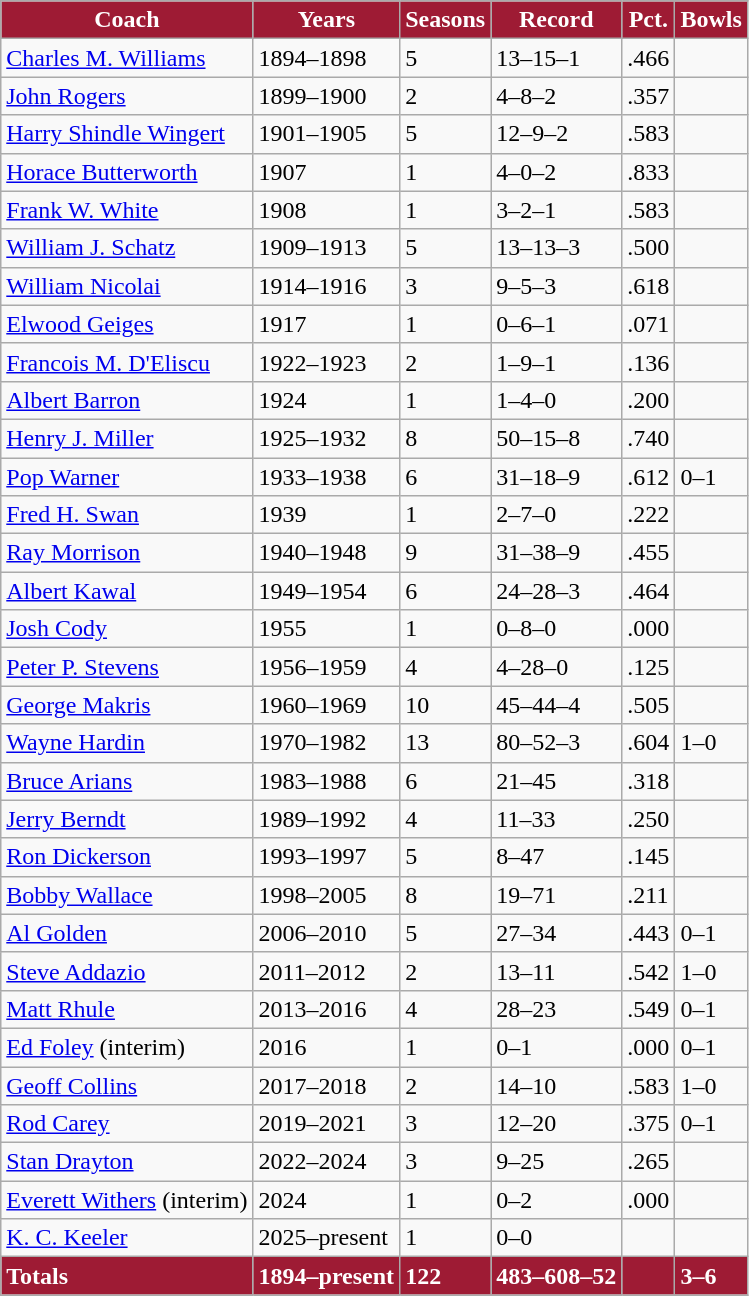<table class="wikitable">
<tr style="background:#9e1b34; color:white; text-align:center;">
<td><strong>Coach</strong></td>
<td><strong>Years</strong></td>
<td><strong>Seasons</strong></td>
<td><strong>Record</strong></td>
<td><strong>Pct.</strong></td>
<td><strong>Bowls</strong></td>
</tr>
<tr>
<td><a href='#'>Charles M. Williams</a></td>
<td>1894–1898</td>
<td>5</td>
<td>13–15–1</td>
<td>.466</td>
<td></td>
</tr>
<tr>
<td><a href='#'>John Rogers</a></td>
<td>1899–1900</td>
<td>2</td>
<td>4–8–2</td>
<td>.357</td>
<td></td>
</tr>
<tr>
<td><a href='#'>Harry Shindle Wingert</a></td>
<td>1901–1905</td>
<td>5</td>
<td>12–9–2</td>
<td>.583</td>
<td></td>
</tr>
<tr>
<td><a href='#'>Horace Butterworth</a></td>
<td>1907</td>
<td>1</td>
<td>4–0–2</td>
<td>.833</td>
<td></td>
</tr>
<tr>
<td><a href='#'>Frank W. White</a></td>
<td>1908</td>
<td>1</td>
<td>3–2–1</td>
<td>.583</td>
<td></td>
</tr>
<tr>
<td><a href='#'>William J. Schatz</a></td>
<td>1909–1913</td>
<td>5</td>
<td>13–13–3</td>
<td>.500</td>
<td></td>
</tr>
<tr>
<td><a href='#'>William Nicolai</a></td>
<td>1914–1916</td>
<td>3</td>
<td>9–5–3</td>
<td>.618</td>
<td></td>
</tr>
<tr>
<td><a href='#'>Elwood Geiges</a></td>
<td>1917</td>
<td>1</td>
<td>0–6–1</td>
<td>.071</td>
<td></td>
</tr>
<tr>
<td><a href='#'>Francois M. D'Eliscu</a></td>
<td>1922–1923</td>
<td>2</td>
<td>1–9–1</td>
<td>.136</td>
<td></td>
</tr>
<tr>
<td><a href='#'>Albert Barron</a></td>
<td>1924</td>
<td>1</td>
<td>1–4–0</td>
<td>.200</td>
<td></td>
</tr>
<tr>
<td><a href='#'>Henry J. Miller</a></td>
<td>1925–1932</td>
<td>8</td>
<td>50–15–8</td>
<td>.740</td>
<td></td>
</tr>
<tr>
<td><a href='#'>Pop Warner</a></td>
<td>1933–1938</td>
<td>6</td>
<td>31–18–9</td>
<td>.612</td>
<td>0–1</td>
</tr>
<tr>
<td><a href='#'>Fred H. Swan</a></td>
<td>1939</td>
<td>1</td>
<td>2–7–0</td>
<td>.222</td>
<td></td>
</tr>
<tr>
<td><a href='#'>Ray Morrison</a></td>
<td>1940–1948</td>
<td>9</td>
<td>31–38–9</td>
<td>.455</td>
<td></td>
</tr>
<tr>
<td><a href='#'>Albert Kawal</a></td>
<td>1949–1954</td>
<td>6</td>
<td>24–28–3</td>
<td>.464</td>
<td></td>
</tr>
<tr>
<td><a href='#'>Josh Cody</a></td>
<td>1955</td>
<td>1</td>
<td>0–8–0</td>
<td>.000</td>
<td></td>
</tr>
<tr>
<td><a href='#'>Peter P. Stevens</a></td>
<td>1956–1959</td>
<td>4</td>
<td>4–28–0</td>
<td>.125</td>
<td></td>
</tr>
<tr>
<td><a href='#'>George Makris</a></td>
<td>1960–1969</td>
<td>10</td>
<td>45–44–4</td>
<td>.505</td>
<td></td>
</tr>
<tr>
<td><a href='#'>Wayne Hardin</a></td>
<td>1970–1982</td>
<td>13</td>
<td>80–52–3</td>
<td>.604</td>
<td>1–0</td>
</tr>
<tr>
<td><a href='#'>Bruce Arians</a></td>
<td>1983–1988</td>
<td>6</td>
<td>21–45</td>
<td>.318</td>
<td></td>
</tr>
<tr>
<td><a href='#'>Jerry Berndt</a></td>
<td>1989–1992</td>
<td>4</td>
<td>11–33</td>
<td>.250</td>
<td></td>
</tr>
<tr>
<td><a href='#'>Ron Dickerson</a></td>
<td>1993–1997</td>
<td>5</td>
<td>8–47</td>
<td>.145</td>
<td></td>
</tr>
<tr>
<td><a href='#'>Bobby Wallace</a></td>
<td>1998–2005</td>
<td>8</td>
<td>19–71</td>
<td>.211</td>
<td></td>
</tr>
<tr>
<td><a href='#'>Al Golden</a></td>
<td>2006–2010</td>
<td>5</td>
<td>27–34</td>
<td>.443</td>
<td>0–1</td>
</tr>
<tr>
<td><a href='#'>Steve Addazio</a></td>
<td>2011–2012</td>
<td>2</td>
<td>13–11</td>
<td>.542</td>
<td>1–0</td>
</tr>
<tr>
<td><a href='#'>Matt Rhule</a></td>
<td>2013–2016</td>
<td>4</td>
<td>28–23</td>
<td>.549</td>
<td>0–1</td>
</tr>
<tr>
<td><a href='#'>Ed Foley</a> (interim)</td>
<td>2016</td>
<td>1</td>
<td>0–1</td>
<td>.000</td>
<td>0–1</td>
</tr>
<tr>
<td><a href='#'>Geoff Collins</a></td>
<td>2017–2018</td>
<td>2</td>
<td>14–10</td>
<td>.583</td>
<td>1–0</td>
</tr>
<tr>
<td><a href='#'>Rod Carey</a></td>
<td>2019–2021</td>
<td>3</td>
<td>12–20</td>
<td>.375</td>
<td>0–1</td>
</tr>
<tr>
<td><a href='#'>Stan Drayton</a></td>
<td>2022–2024</td>
<td>3</td>
<td>9–25</td>
<td>.265</td>
<td></td>
</tr>
<tr>
<td><a href='#'>Everett Withers</a> (interim)</td>
<td>2024</td>
<td>1</td>
<td>0–2</td>
<td>.000</td>
<td></td>
</tr>
<tr>
<td><a href='#'>K. C. Keeler</a></td>
<td>2025–present</td>
<td>1</td>
<td>0–0</td>
<td></td>
<td></td>
</tr>
<tr style="background: #9e1b34; color:white">
<td><strong>Totals</strong></td>
<td><strong>1894–present</strong></td>
<td><strong>122</strong></td>
<td><strong>483–608–52</strong></td>
<td><strong></strong></td>
<td><strong>3–6</strong></td>
</tr>
</table>
